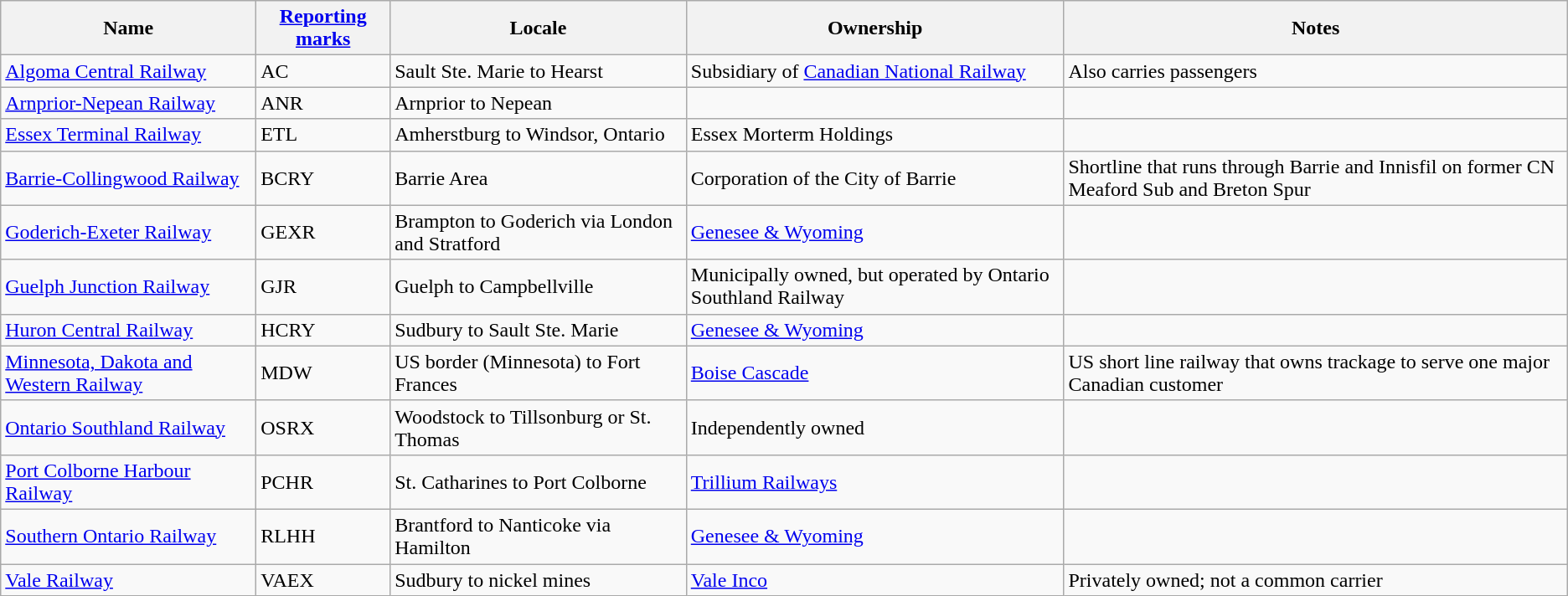<table class="wikitable sortable" border="1">
<tr>
<th> Name</th>
<th><a href='#'>Reporting marks</a></th>
<th>Locale</th>
<th>Ownership</th>
<th>Notes</th>
</tr>
<tr>
<td><a href='#'>Algoma Central Railway</a></td>
<td>AC</td>
<td>Sault Ste. Marie to Hearst</td>
<td>Subsidiary of <a href='#'>Canadian National Railway</a></td>
<td>Also carries passengers</td>
</tr>
<tr>
<td><a href='#'>Arnprior-Nepean Railway</a></td>
<td>ANR</td>
<td>Arnprior to Nepean</td>
<td></td>
<td></td>
</tr>
<tr>
<td><a href='#'>Essex Terminal Railway</a></td>
<td>ETL</td>
<td>Amherstburg to Windsor, Ontario</td>
<td>Essex Morterm Holdings</td>
<td></td>
</tr>
<tr>
<td><a href='#'>Barrie-Collingwood Railway</a></td>
<td>BCRY</td>
<td>Barrie Area</td>
<td>Corporation of the City of Barrie</td>
<td>Shortline that runs through Barrie and Innisfil on former CN Meaford Sub and Breton Spur</td>
</tr>
<tr>
<td><a href='#'>Goderich-Exeter Railway</a></td>
<td>GEXR</td>
<td>Brampton to Goderich via London and Stratford</td>
<td><a href='#'>Genesee & Wyoming</a></td>
<td></td>
</tr>
<tr>
<td><a href='#'>Guelph Junction Railway</a></td>
<td>GJR</td>
<td>Guelph to Campbellville</td>
<td>Municipally owned, but operated by Ontario Southland Railway</td>
<td></td>
</tr>
<tr>
<td><a href='#'>Huron Central Railway</a></td>
<td>HCRY</td>
<td>Sudbury to Sault Ste. Marie</td>
<td><a href='#'>Genesee & Wyoming</a></td>
<td></td>
</tr>
<tr>
<td><a href='#'>Minnesota, Dakota and Western Railway</a></td>
<td>MDW</td>
<td>US border (Minnesota) to Fort Frances</td>
<td><a href='#'>Boise Cascade</a></td>
<td>US short line railway that owns trackage to serve one major Canadian customer</td>
</tr>
<tr>
<td><a href='#'>Ontario Southland Railway</a></td>
<td>OSRX</td>
<td>Woodstock to Tillsonburg or St. Thomas</td>
<td>Independently owned</td>
<td></td>
</tr>
<tr>
<td><a href='#'>Port Colborne Harbour Railway</a></td>
<td>PCHR</td>
<td>St. Catharines to Port Colborne</td>
<td><a href='#'>Trillium Railways</a></td>
<td></td>
</tr>
<tr>
<td><a href='#'>Southern Ontario Railway</a></td>
<td>RLHH</td>
<td>Brantford to Nanticoke via Hamilton</td>
<td><a href='#'>Genesee & Wyoming</a></td>
<td></td>
</tr>
<tr>
<td><a href='#'>Vale Railway</a></td>
<td>VAEX</td>
<td>Sudbury to nickel mines</td>
<td><a href='#'>Vale Inco</a></td>
<td>Privately owned; not a common carrier</td>
</tr>
</table>
